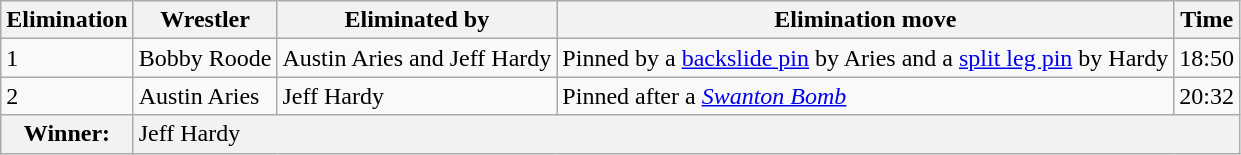<table class="wikitable" border="1">
<tr>
<th>Elimination</th>
<th>Wrestler</th>
<th>Eliminated by</th>
<th>Elimination move</th>
<th>Time</th>
</tr>
<tr>
<td>1</td>
<td>Bobby Roode</td>
<td>Austin Aries and Jeff Hardy</td>
<td>Pinned by a <a href='#'>backslide pin</a> by Aries and a <a href='#'>split leg pin</a> by Hardy</td>
<td>18:50</td>
</tr>
<tr>
<td>2</td>
<td>Austin Aries</td>
<td>Jeff Hardy</td>
<td>Pinned after a <em><a href='#'>Swanton Bomb</a></em></td>
<td>20:32</td>
</tr>
<tr>
<th>Winner:</th>
<td colspan="5" bgcolor="#f2f2f2">Jeff Hardy</td>
</tr>
</table>
